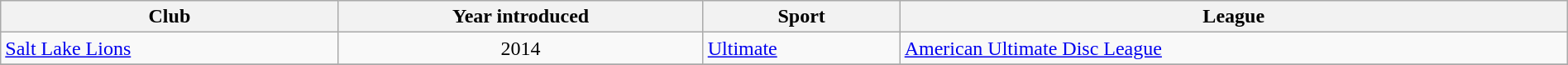<table class="wikitable sortable" style="width:100%;">
<tr>
<th>Club</th>
<th>Year introduced</th>
<th>Sport</th>
<th>League</th>
</tr>
<tr>
<td><a href='#'>Salt Lake Lions</a></td>
<td align=center>2014</td>
<td><a href='#'>Ultimate</a></td>
<td><a href='#'>American Ultimate Disc League</a></td>
</tr>
<tr>
</tr>
</table>
